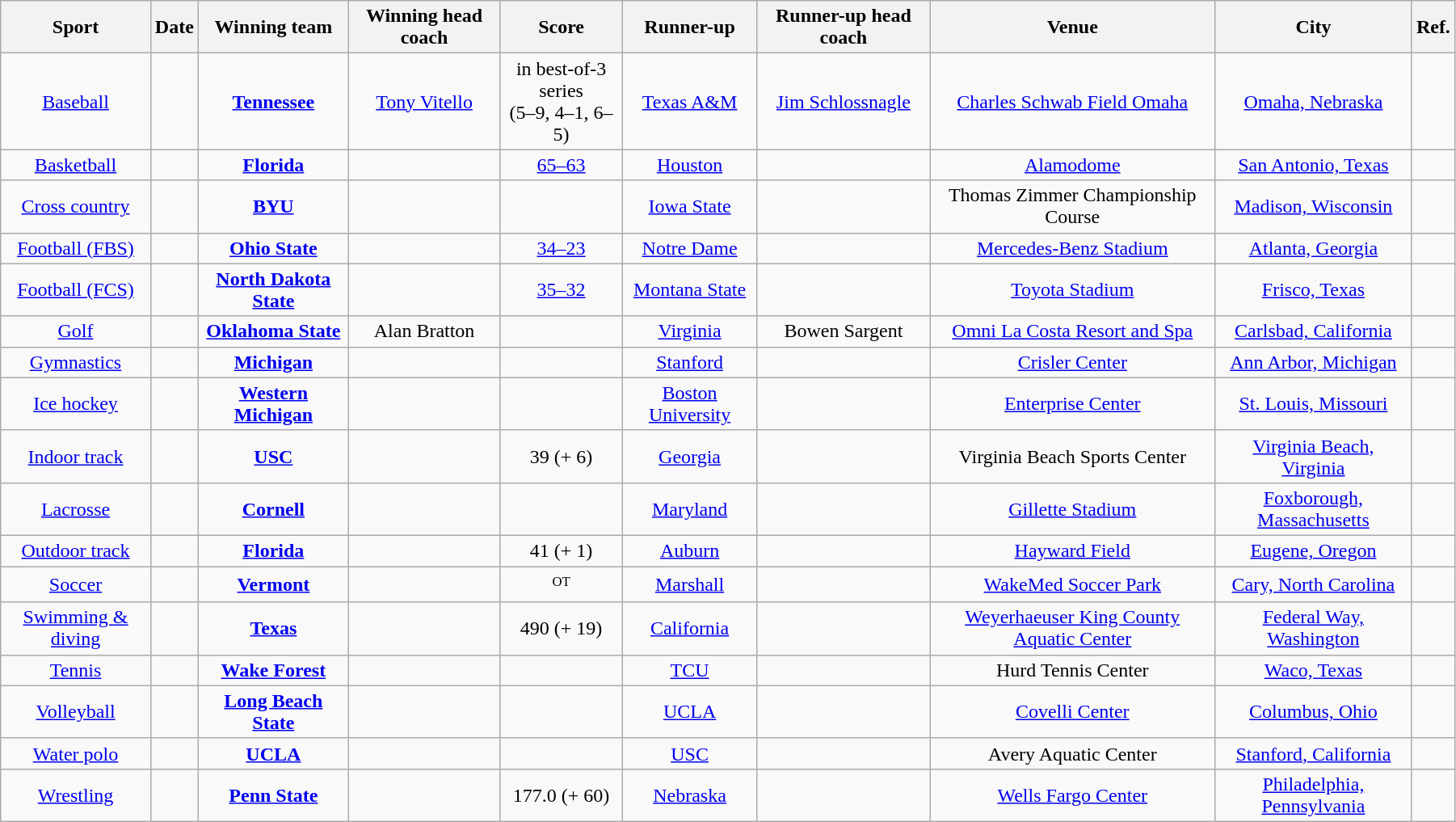<table class="wikitable sortable" style="text-align:center;" width="95%">
<tr>
<th>Sport</th>
<th>Date</th>
<th>Winning team</th>
<th>Winning head coach</th>
<th>Score</th>
<th>Runner-up</th>
<th>Runner-up head coach</th>
<th>Venue</th>
<th>City</th>
<th class="unsortable">Ref.</th>
</tr>
<tr>
<td><a href='#'>Baseball</a></td>
<td></td>
<td><strong><a href='#'>Tennessee</a></strong></td>
<td><a href='#'>Tony Vitello</a></td>
<td> in best-of-3 series<br>(5–9, 4–1, 6–5)</td>
<td><a href='#'>Texas A&M</a></td>
<td><a href='#'>Jim Schlossnagle</a></td>
<td><a href='#'>Charles Schwab Field Omaha</a></td>
<td><a href='#'>Omaha, Nebraska</a></td>
<td></td>
</tr>
<tr>
<td><a href='#'>Basketball</a></td>
<td></td>
<td><strong><a href='#'>Florida</a></strong></td>
<td></td>
<td><a href='#'>65–63</a></td>
<td><a href='#'>Houston</a></td>
<td></td>
<td><a href='#'>Alamodome</a></td>
<td><a href='#'>San Antonio, Texas</a></td>
<td></td>
</tr>
<tr>
<td><a href='#'>Cross country</a></td>
<td></td>
<td><strong><a href='#'>BYU</a></strong></td>
<td></td>
<td></td>
<td><a href='#'>Iowa State</a></td>
<td></td>
<td>Thomas Zimmer Championship Course</td>
<td><a href='#'>Madison, Wisconsin</a></td>
<td></td>
</tr>
<tr>
<td><a href='#'>Football (FBS)</a></td>
<td></td>
<td><strong><a href='#'>Ohio State</a></strong></td>
<td></td>
<td><a href='#'>34–23</a></td>
<td><a href='#'>Notre Dame</a></td>
<td></td>
<td><a href='#'>Mercedes-Benz Stadium</a></td>
<td><a href='#'>Atlanta, Georgia</a></td>
<td></td>
</tr>
<tr>
<td><a href='#'>Football (FCS)</a></td>
<td></td>
<td><strong><a href='#'>North Dakota State</a></strong></td>
<td></td>
<td><a href='#'>35–32</a></td>
<td><a href='#'>Montana State</a></td>
<td></td>
<td><a href='#'>Toyota Stadium</a></td>
<td><a href='#'>Frisco, Texas</a></td>
<td></td>
</tr>
<tr>
<td><a href='#'>Golf</a></td>
<td></td>
<td><strong><a href='#'>Oklahoma State</a></strong></td>
<td>Alan Bratton</td>
<td></td>
<td><a href='#'>Virginia</a></td>
<td>Bowen Sargent</td>
<td><a href='#'>Omni La Costa Resort and Spa</a></td>
<td><a href='#'>Carlsbad, California</a></td>
<td></td>
</tr>
<tr>
<td><a href='#'>Gymnastics</a></td>
<td></td>
<td><strong><a href='#'>Michigan</a></strong></td>
<td></td>
<td></td>
<td><a href='#'>Stanford</a></td>
<td></td>
<td><a href='#'>Crisler Center</a></td>
<td><a href='#'>Ann Arbor, Michigan</a></td>
<td></td>
</tr>
<tr>
<td><a href='#'>Ice hockey</a></td>
<td></td>
<td><strong><a href='#'>Western Michigan</a></strong></td>
<td></td>
<td></td>
<td><a href='#'>Boston University</a></td>
<td></td>
<td><a href='#'>Enterprise Center</a></td>
<td><a href='#'>St. Louis, Missouri</a></td>
<td></td>
</tr>
<tr>
<td><a href='#'>Indoor track</a></td>
<td></td>
<td><strong><a href='#'>USC</a></strong></td>
<td></td>
<td>39 (+ 6)</td>
<td><a href='#'>Georgia</a></td>
<td></td>
<td>Virginia Beach Sports Center</td>
<td><a href='#'>Virginia Beach, Virginia</a></td>
<td></td>
</tr>
<tr>
<td><a href='#'>Lacrosse</a></td>
<td></td>
<td><strong><a href='#'>Cornell</a></strong></td>
<td></td>
<td></td>
<td><a href='#'>Maryland</a></td>
<td></td>
<td><a href='#'>Gillette Stadium</a></td>
<td><a href='#'>Foxborough, Massachusetts</a></td>
<td></td>
</tr>
<tr>
<td><a href='#'>Outdoor track</a></td>
<td></td>
<td><strong><a href='#'>Florida</a></strong></td>
<td></td>
<td>41 (+ 1)</td>
<td><a href='#'>Auburn</a></td>
<td></td>
<td><a href='#'>Hayward Field</a></td>
<td><a href='#'>Eugene, Oregon</a></td>
<td></td>
</tr>
<tr>
<td><a href='#'>Soccer</a></td>
<td></td>
<td><strong><a href='#'>Vermont</a></strong></td>
<td></td>
<td><sup><small>OT</small></sup></td>
<td><a href='#'>Marshall</a></td>
<td></td>
<td><a href='#'>WakeMed Soccer Park</a></td>
<td><a href='#'>Cary, North Carolina</a></td>
<td></td>
</tr>
<tr>
<td><a href='#'>Swimming & diving</a></td>
<td></td>
<td><strong><a href='#'>Texas</a></strong></td>
<td></td>
<td>490 (+ 19)</td>
<td><a href='#'>California</a></td>
<td></td>
<td><a href='#'>Weyerhaeuser King County Aquatic Center</a></td>
<td><a href='#'>Federal Way, Washington</a></td>
<td></td>
</tr>
<tr>
<td><a href='#'>Tennis</a></td>
<td></td>
<td><strong><a href='#'>Wake Forest</a></strong></td>
<td></td>
<td></td>
<td><a href='#'>TCU</a></td>
<td></td>
<td>Hurd Tennis Center</td>
<td><a href='#'>Waco, Texas</a></td>
<td></td>
</tr>
<tr>
<td><a href='#'>Volleyball</a></td>
<td></td>
<td><strong><a href='#'>Long Beach State</a></strong></td>
<td></td>
<td></td>
<td><a href='#'>UCLA</a></td>
<td></td>
<td><a href='#'>Covelli Center</a></td>
<td><a href='#'>Columbus, Ohio</a></td>
<td></td>
</tr>
<tr>
<td><a href='#'>Water polo</a></td>
<td></td>
<td><strong><a href='#'>UCLA</a></strong></td>
<td></td>
<td></td>
<td><a href='#'>USC</a></td>
<td></td>
<td>Avery Aquatic Center</td>
<td><a href='#'>Stanford, California</a></td>
<td></td>
</tr>
<tr>
<td><a href='#'>Wrestling</a></td>
<td></td>
<td><strong><a href='#'>Penn State</a></strong></td>
<td></td>
<td>177.0 (+ 60)</td>
<td><a href='#'>Nebraska</a></td>
<td></td>
<td><a href='#'>Wells Fargo Center</a></td>
<td><a href='#'>Philadelphia, Pennsylvania</a></td>
<td></td>
</tr>
</table>
